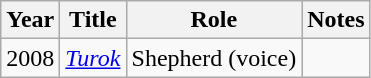<table class="wikitable">
<tr>
<th>Year</th>
<th>Title</th>
<th>Role</th>
<th>Notes</th>
</tr>
<tr>
<td>2008</td>
<td><em><a href='#'>Turok</a></em></td>
<td>Shepherd (voice)</td>
<td></td>
</tr>
</table>
